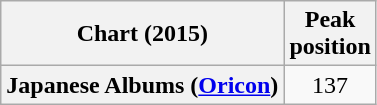<table class="wikitable plainrowheaders" style="text-align:center">
<tr>
<th scope="col">Chart (2015)</th>
<th scope="col">Peak<br> position</th>
</tr>
<tr>
<th scope="row">Japanese Albums (<a href='#'>Oricon</a>)</th>
<td>137</td>
</tr>
</table>
